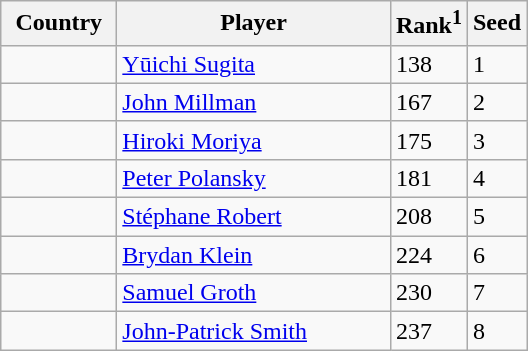<table class="sortable wikitable">
<tr>
<th width="70">Country</th>
<th width="175">Player</th>
<th>Rank<sup>1</sup></th>
<th>Seed</th>
</tr>
<tr>
<td></td>
<td><a href='#'>Yūichi Sugita</a></td>
<td>138</td>
<td>1</td>
</tr>
<tr>
<td></td>
<td><a href='#'>John Millman</a></td>
<td>167</td>
<td>2</td>
</tr>
<tr>
<td></td>
<td><a href='#'>Hiroki Moriya</a></td>
<td>175</td>
<td>3</td>
</tr>
<tr>
<td></td>
<td><a href='#'>Peter Polansky</a></td>
<td>181</td>
<td>4</td>
</tr>
<tr>
<td></td>
<td><a href='#'>Stéphane Robert</a></td>
<td>208</td>
<td>5</td>
</tr>
<tr>
<td></td>
<td><a href='#'>Brydan Klein</a></td>
<td>224</td>
<td>6</td>
</tr>
<tr>
<td></td>
<td><a href='#'>Samuel Groth</a></td>
<td>230</td>
<td>7</td>
</tr>
<tr>
<td></td>
<td><a href='#'>John-Patrick Smith</a></td>
<td>237</td>
<td>8</td>
</tr>
</table>
